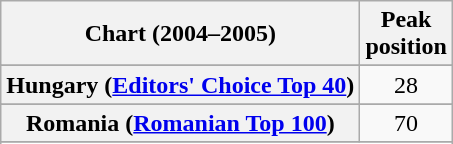<table class="wikitable sortable plainrowheaders" style="text-align:center">
<tr>
<th>Chart (2004–2005)</th>
<th>Peak<br>position</th>
</tr>
<tr>
</tr>
<tr>
</tr>
<tr>
</tr>
<tr>
</tr>
<tr>
</tr>
<tr>
</tr>
<tr>
<th scope="row">Hungary (<a href='#'>Editors' Choice Top 40</a>)</th>
<td>28</td>
</tr>
<tr>
</tr>
<tr>
<th scope="row">Romania (<a href='#'>Romanian Top 100</a>)</th>
<td>70</td>
</tr>
<tr>
</tr>
<tr>
</tr>
<tr>
</tr>
</table>
